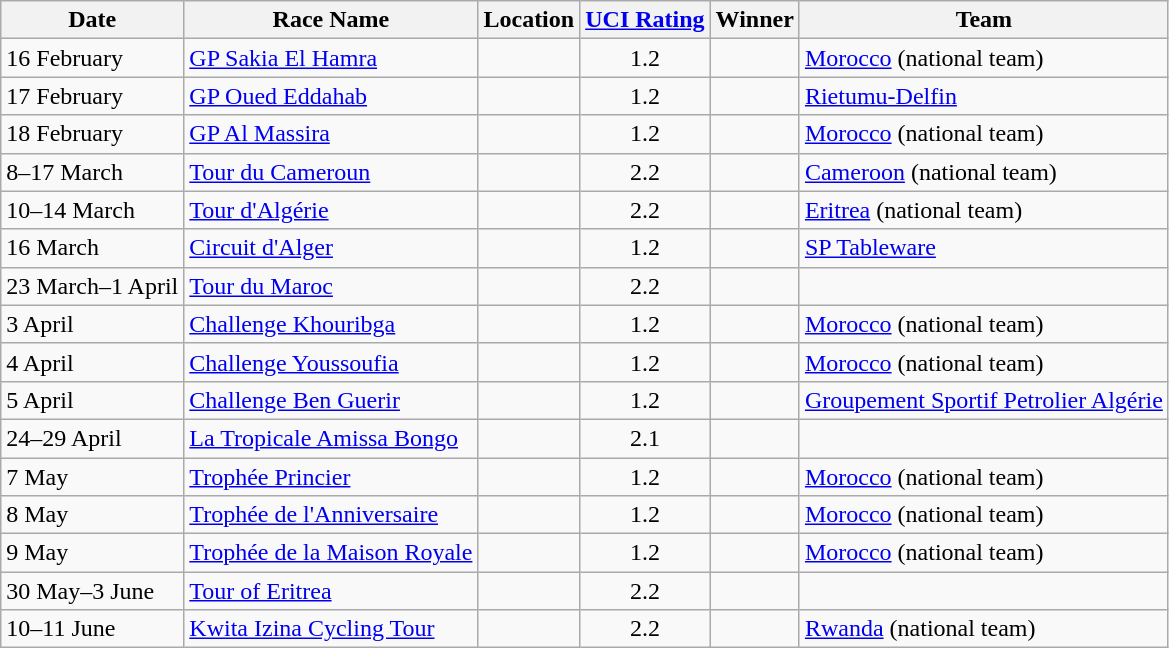<table class="wikitable sortable">
<tr>
<th>Date</th>
<th>Race Name</th>
<th>Location</th>
<th><a href='#'>UCI Rating</a></th>
<th>Winner</th>
<th>Team</th>
</tr>
<tr>
<td>16 February</td>
<td><a href='#'>GP Sakia El Hamra</a></td>
<td></td>
<td align=center>1.2</td>
<td></td>
<td><a href='#'>Morocco</a> (national team)</td>
</tr>
<tr>
<td>17 February</td>
<td><a href='#'>GP Oued Eddahab</a></td>
<td></td>
<td align=center>1.2</td>
<td></td>
<td><a href='#'>Rietumu-Delfin</a></td>
</tr>
<tr>
<td>18 February</td>
<td><a href='#'>GP Al Massira</a></td>
<td></td>
<td align=center>1.2</td>
<td></td>
<td><a href='#'>Morocco</a> (national team)</td>
</tr>
<tr>
<td>8–17 March</td>
<td><a href='#'>Tour du Cameroun</a></td>
<td></td>
<td align=center>2.2</td>
<td></td>
<td><a href='#'>Cameroon</a> (national team)</td>
</tr>
<tr>
<td>10–14 March</td>
<td><a href='#'>Tour d'Algérie</a></td>
<td></td>
<td align=center>2.2</td>
<td></td>
<td><a href='#'>Eritrea</a> (national team)</td>
</tr>
<tr>
<td>16 March</td>
<td><a href='#'>Circuit d'Alger</a></td>
<td></td>
<td align=center>1.2</td>
<td></td>
<td><a href='#'>SP Tableware</a></td>
</tr>
<tr>
<td>23 March–1 April</td>
<td><a href='#'>Tour du Maroc</a></td>
<td></td>
<td align=center>2.2</td>
<td></td>
<td></td>
</tr>
<tr>
<td>3 April</td>
<td><a href='#'>Challenge Khouribga</a></td>
<td></td>
<td align=center>1.2</td>
<td></td>
<td><a href='#'>Morocco</a> (national team)</td>
</tr>
<tr>
<td>4 April</td>
<td><a href='#'>Challenge Youssoufia</a></td>
<td></td>
<td align=center>1.2</td>
<td></td>
<td><a href='#'>Morocco</a> (national team)</td>
</tr>
<tr>
<td>5 April</td>
<td><a href='#'>Challenge Ben Guerir</a></td>
<td></td>
<td align=center>1.2</td>
<td></td>
<td><a href='#'>Groupement Sportif Petrolier Algérie</a></td>
</tr>
<tr>
<td>24–29 April</td>
<td><a href='#'>La Tropicale Amissa Bongo</a></td>
<td></td>
<td align=center>2.1</td>
<td></td>
<td></td>
</tr>
<tr>
<td>7 May</td>
<td><a href='#'>Trophée Princier</a></td>
<td></td>
<td align=center>1.2</td>
<td></td>
<td><a href='#'>Morocco</a> (national team)</td>
</tr>
<tr>
<td>8 May</td>
<td><a href='#'>Trophée de l'Anniversaire</a></td>
<td></td>
<td align=center>1.2</td>
<td></td>
<td><a href='#'>Morocco</a> (national team)</td>
</tr>
<tr>
<td>9 May</td>
<td><a href='#'>Trophée de la Maison Royale</a></td>
<td></td>
<td align=center>1.2</td>
<td></td>
<td><a href='#'>Morocco</a> (national team)</td>
</tr>
<tr>
<td>30 May–3 June</td>
<td><a href='#'>Tour of Eritrea</a></td>
<td></td>
<td align=center>2.2</td>
<td></td>
<td></td>
</tr>
<tr>
<td>10–11 June</td>
<td><a href='#'>Kwita Izina Cycling Tour</a></td>
<td></td>
<td align=center>2.2</td>
<td></td>
<td><a href='#'>Rwanda</a> (national team)</td>
</tr>
</table>
